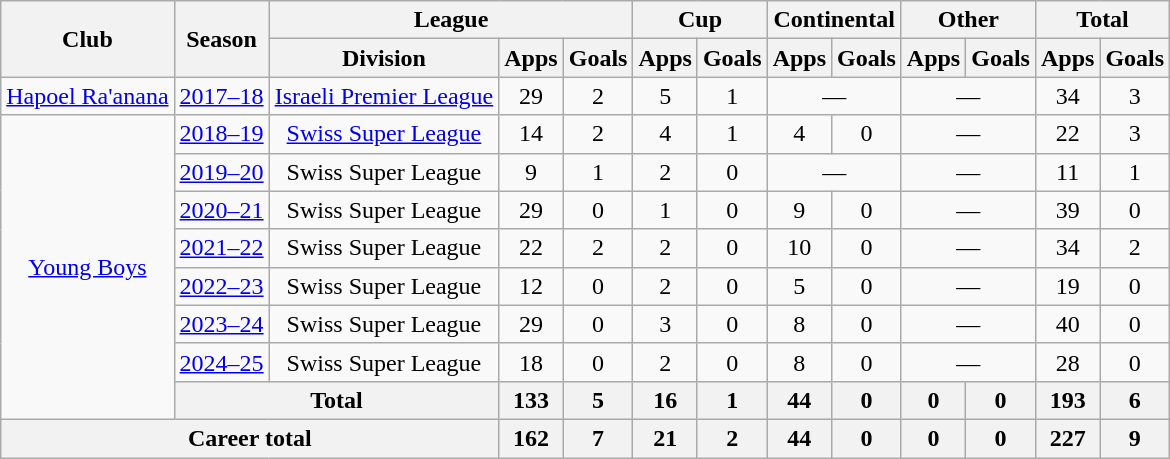<table class="wikitable" style="text-align:center">
<tr>
<th rowspan="2">Club</th>
<th rowspan="2">Season</th>
<th colspan="3">League</th>
<th colspan="2">Cup</th>
<th colspan="2">Continental</th>
<th colspan="2">Other</th>
<th colspan="2">Total</th>
</tr>
<tr>
<th>Division</th>
<th>Apps</th>
<th>Goals</th>
<th>Apps</th>
<th>Goals</th>
<th>Apps</th>
<th>Goals</th>
<th>Apps</th>
<th>Goals</th>
<th>Apps</th>
<th>Goals</th>
</tr>
<tr>
<td><a href='#'>Hapoel Ra'anana</a></td>
<td><a href='#'>2017–18</a></td>
<td><a href='#'>Israeli Premier League</a></td>
<td>29</td>
<td>2</td>
<td>5</td>
<td>1</td>
<td colspan="2">—</td>
<td colspan="2">—</td>
<td>34</td>
<td>3</td>
</tr>
<tr>
<td rowspan="8"><a href='#'>Young Boys</a></td>
<td><a href='#'>2018–19</a></td>
<td><a href='#'>Swiss Super League</a></td>
<td>14</td>
<td>2</td>
<td>4</td>
<td>1</td>
<td>4</td>
<td>0</td>
<td colspan="2">—</td>
<td>22</td>
<td>3</td>
</tr>
<tr>
<td><a href='#'>2019–20</a></td>
<td>Swiss Super League</td>
<td>9</td>
<td>1</td>
<td>2</td>
<td>0</td>
<td colspan="2">—</td>
<td colspan="2">—</td>
<td>11</td>
<td>1</td>
</tr>
<tr>
<td><a href='#'>2020–21</a></td>
<td>Swiss Super League</td>
<td>29</td>
<td>0</td>
<td>1</td>
<td>0</td>
<td>9</td>
<td>0</td>
<td colspan="2">—</td>
<td>39</td>
<td>0</td>
</tr>
<tr>
<td><a href='#'>2021–22</a></td>
<td>Swiss Super League</td>
<td>22</td>
<td>2</td>
<td>2</td>
<td>0</td>
<td>10</td>
<td>0</td>
<td colspan="2">—</td>
<td>34</td>
<td>2</td>
</tr>
<tr>
<td><a href='#'>2022–23</a></td>
<td>Swiss Super League</td>
<td>12</td>
<td>0</td>
<td>2</td>
<td>0</td>
<td>5</td>
<td>0</td>
<td colspan="2">—</td>
<td>19</td>
<td>0</td>
</tr>
<tr>
<td><a href='#'>2023–24</a></td>
<td>Swiss Super League</td>
<td>29</td>
<td>0</td>
<td>3</td>
<td>0</td>
<td>8</td>
<td>0</td>
<td colspan="2">—</td>
<td>40</td>
<td>0</td>
</tr>
<tr>
<td><a href='#'>2024–25</a></td>
<td>Swiss Super League</td>
<td>18</td>
<td>0</td>
<td>2</td>
<td>0</td>
<td>8</td>
<td>0</td>
<td colspan="2">—</td>
<td>28</td>
<td>0</td>
</tr>
<tr>
<th colspan="2">Total</th>
<th>133</th>
<th>5</th>
<th>16</th>
<th>1</th>
<th>44</th>
<th>0</th>
<th>0</th>
<th>0</th>
<th>193</th>
<th>6</th>
</tr>
<tr>
<th colspan="3">Career total</th>
<th>162</th>
<th>7</th>
<th>21</th>
<th>2</th>
<th>44</th>
<th>0</th>
<th>0</th>
<th>0</th>
<th>227</th>
<th>9</th>
</tr>
</table>
